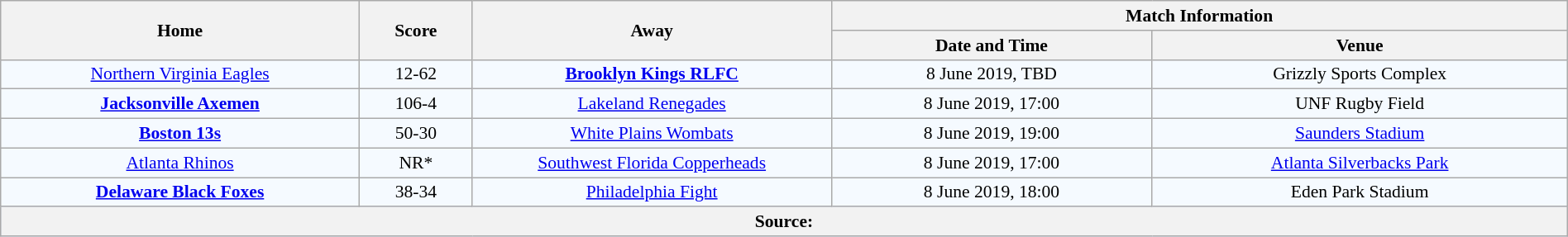<table class="wikitable" width="100%" style="border-collapse:collapse; font-size:90%; text-align:center;">
<tr>
<th rowspan="2" width="19%">Home</th>
<th rowspan="2" width="6%">Score</th>
<th rowspan="2" width="19%">Away</th>
<th colspan="2">Match Information</th>
</tr>
<tr bgcolor="#CCCCCC">
<th width="17%">Date and Time</th>
<th width="22%">Venue</th>
</tr>
<tr bgcolor="#F5FAFF">
<td><a href='#'>Northern Virginia Eagles</a></td>
<td>12-62</td>
<td><strong><a href='#'>Brooklyn Kings RLFC</a></strong></td>
<td>8 June 2019, TBD</td>
<td>Grizzly Sports Complex</td>
</tr>
<tr bgcolor="#F5FAFF">
<td><strong><a href='#'>Jacksonville Axemen</a></strong></td>
<td>106-4</td>
<td><a href='#'>Lakeland Renegades</a></td>
<td>8 June 2019, 17:00</td>
<td>UNF Rugby Field</td>
</tr>
<tr bgcolor="#F5FAFF">
<td><a href='#'><strong>Boston 13s</strong></a></td>
<td>50-30</td>
<td><a href='#'>White Plains Wombats</a></td>
<td>8 June 2019, 19:00</td>
<td><a href='#'>Saunders Stadium</a></td>
</tr>
<tr bgcolor="#F5FAFF">
<td><a href='#'>Atlanta Rhinos</a></td>
<td>NR*</td>
<td><a href='#'>Southwest Florida Copperheads</a></td>
<td>8 June 2019, 17:00</td>
<td><a href='#'>Atlanta Silverbacks Park</a></td>
</tr>
<tr bgcolor="#F5FAFF">
<td><strong><a href='#'>Delaware Black Foxes</a></strong></td>
<td>38-34</td>
<td><a href='#'>Philadelphia Fight</a></td>
<td>8 June 2019, 18:00</td>
<td>Eden Park Stadium</td>
</tr>
<tr bgcolor="#C1D8FF">
<th colspan="5">Source:</th>
</tr>
</table>
